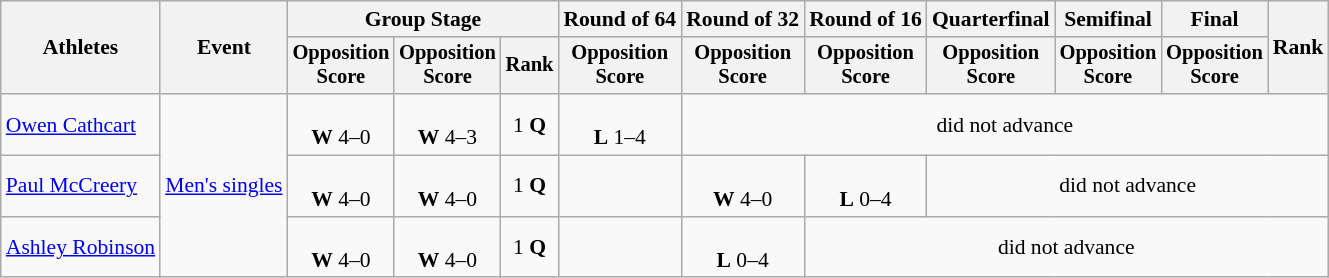<table class="wikitable" style="font-size:90%">
<tr>
<th rowspan=2>Athletes</th>
<th rowspan=2>Event</th>
<th colspan=3>Group Stage</th>
<th>Round of 64</th>
<th>Round of 32</th>
<th>Round of 16</th>
<th>Quarterfinal</th>
<th>Semifinal</th>
<th>Final</th>
<th rowspan=2>Rank</th>
</tr>
<tr style="font-size:95%">
<th>Opposition<br>Score</th>
<th>Opposition<br>Score</th>
<th>Rank</th>
<th>Opposition<br>Score</th>
<th>Opposition<br>Score</th>
<th>Opposition<br>Score</th>
<th>Opposition<br>Score</th>
<th>Opposition<br>Score</th>
<th>Opposition<br>Score</th>
</tr>
<tr align=center>
<td align=left><a href='#'>Owen Cathcart</a></td>
<td align=left rowspan=3><a href='#'>Men's singles</a></td>
<td><br><strong>W</strong> 4–0</td>
<td><br><strong>W</strong> 4–3</td>
<td>1 <strong>Q</strong></td>
<td><br><strong>L</strong> 1–4</td>
<td colspan=6>did not advance</td>
</tr>
<tr align=center>
<td align=left><a href='#'>Paul McCreery</a></td>
<td><br><strong>W</strong> 4–0</td>
<td><br><strong>W</strong> 4–0</td>
<td>1 <strong>Q</strong></td>
<td></td>
<td><br><strong>W</strong> 4–0</td>
<td><br><strong>L</strong> 0–4</td>
<td colspan=4>did not advance</td>
</tr>
<tr align=center>
<td align=left><a href='#'>Ashley Robinson</a></td>
<td><br><strong>W</strong> 4–0</td>
<td><br><strong>W</strong> 4–0</td>
<td>1 <strong>Q</strong></td>
<td></td>
<td><br><strong>L</strong> 0–4</td>
<td colspan=5>did not advance</td>
</tr>
</table>
